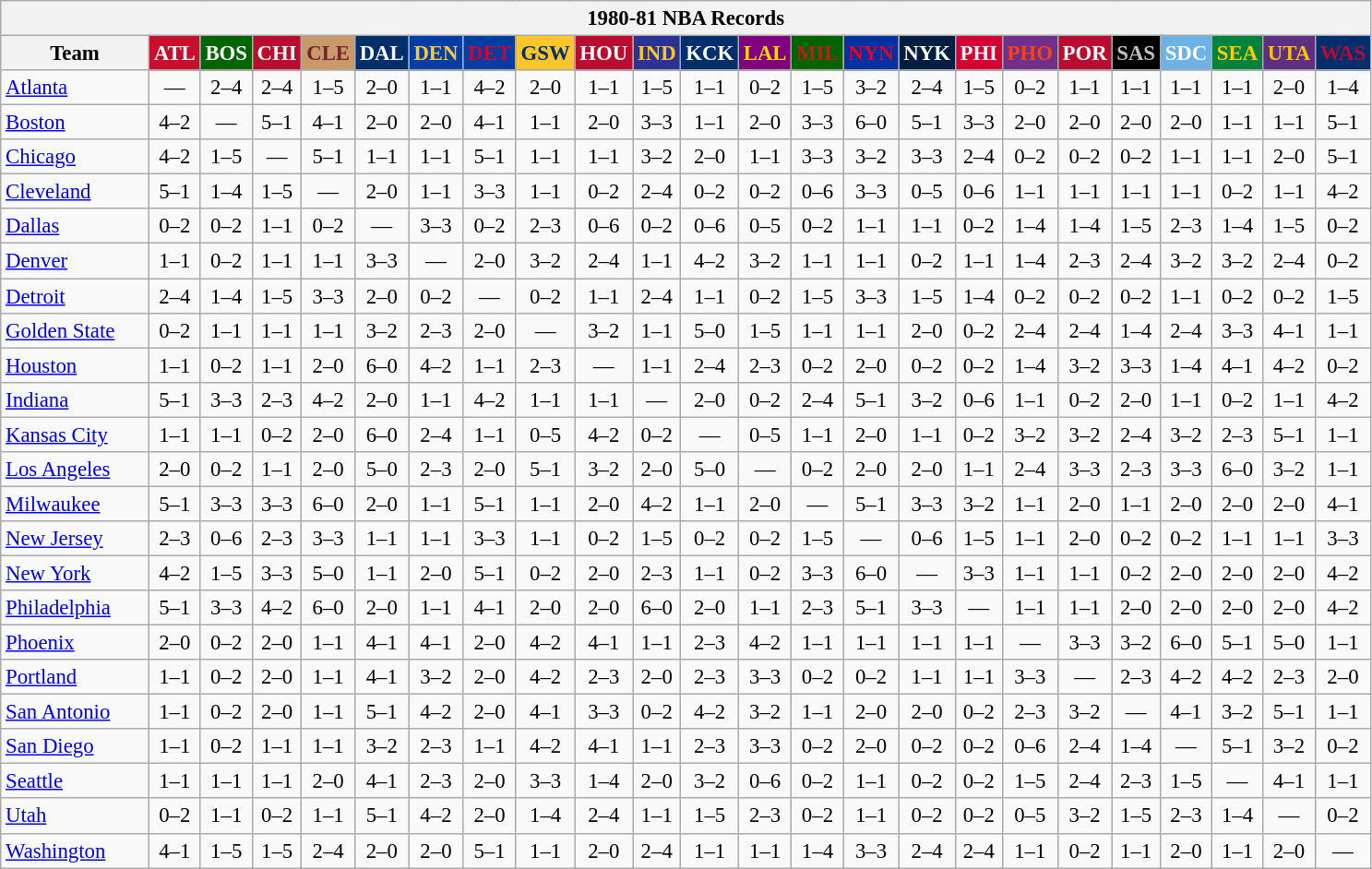<table class="wikitable" style="font-size:95%; text-align:center;">
<tr>
<th colspan=24>1980-81 NBA Records</th>
</tr>
<tr>
<th width=100>Team</th>
<th style="background:#C90F2E;color:#FFFFFF;width=35">ATL</th>
<th style="background:#006400;color:#FFFFFF;width=35">BOS</th>
<th style="background:#BA0C2F;color:#FFFFFF;width=35">CHI</th>
<th style="background:#C89A69;color:#77222F;width=35">CLE</th>
<th style="background:#012F6B;color:#FFFFFF;width=35">DAL</th>
<th style="background:#003EA4;color:#FDC835;width=35">DEN</th>
<th style="background:#003EA4;color:#D50032;width=35">DET</th>
<th style="background:#FFC62C;color:#012F6B;width=35">GSW</th>
<th style="background:#BA0C2F;color:#FFFFFF;width=35">HOU</th>
<th style="background:#2C3294;color:#FCC624;width=35">IND</th>
<th style="background:#012F6B;color:#FFFFFF;width=35">KCK</th>
<th style="background:#800080;color:#FFD700;width=35">LAL</th>
<th style="background:#006400;color:#B22222;width=35">MIL</th>
<th style="background:#0032A1;color:#E5002B;width=35">NYN</th>
<th style="background:#031E41;color:#FFFFFF;width=35">NYK</th>
<th style="background:#D40032;color:#FFFFFF;width=35">PHI</th>
<th style="background:#702F8B;color:#FA4417;width=35">PHO</th>
<th style="background:#BA0C2F;color:#FFFFFF;width=35">POR</th>
<th style="background:#000000;color:#C0C0C0;width=35">SAS</th>
<th style="background:#6BB3E6;color:#FFFFFF;width=35">SDC</th>
<th style="background:#00843D;color:#FFCD01;width=35">SEA</th>
<th style="background:#5C2F83;color:#FCC200;width=35">UTA</th>
<th style="background:#012F6D;color:#BA0C2F;width=35">WAS</th>
</tr>
<tr>
<td style="text-align:left;"><a href='#'>Atlanta</a></td>
<td>—</td>
<td>2–4</td>
<td>2–4</td>
<td>1–5</td>
<td>2–0</td>
<td>1–1</td>
<td>4–2</td>
<td>2–0</td>
<td>1–1</td>
<td>1–5</td>
<td>1–1</td>
<td>0–2</td>
<td>1–5</td>
<td>3–2</td>
<td>2–4</td>
<td>1–5</td>
<td>0–2</td>
<td>1–1</td>
<td>1–1</td>
<td>1–1</td>
<td>1–1</td>
<td>2–0</td>
<td>1–4</td>
</tr>
<tr>
<td style="text-align:left;"><a href='#'>Boston</a></td>
<td>4–2</td>
<td>—</td>
<td>5–1</td>
<td>4–1</td>
<td>2–0</td>
<td>2–0</td>
<td>4–1</td>
<td>1–1</td>
<td>2–0</td>
<td>3–3</td>
<td>1–1</td>
<td>2–0</td>
<td>3–3</td>
<td>6–0</td>
<td>5–1</td>
<td>3–3</td>
<td>2–0</td>
<td>2–0</td>
<td>2–0</td>
<td>2–0</td>
<td>1–1</td>
<td>1–1</td>
<td>5–1</td>
</tr>
<tr>
<td style="text-align:left;"><a href='#'>Chicago</a></td>
<td>4–2</td>
<td>1–5</td>
<td>—</td>
<td>5–1</td>
<td>1–1</td>
<td>1–1</td>
<td>5–1</td>
<td>1–1</td>
<td>1–1</td>
<td>3–2</td>
<td>2–0</td>
<td>1–1</td>
<td>3–3</td>
<td>3–2</td>
<td>3–3</td>
<td>2–4</td>
<td>0–2</td>
<td>0–2</td>
<td>0–2</td>
<td>1–1</td>
<td>1–1</td>
<td>2–0</td>
<td>5–1</td>
</tr>
<tr>
<td style="text-align:left;"><a href='#'>Cleveland</a></td>
<td>5–1</td>
<td>1–4</td>
<td>1–5</td>
<td>—</td>
<td>2–0</td>
<td>1–1</td>
<td>3–3</td>
<td>1–1</td>
<td>0–2</td>
<td>2–4</td>
<td>0–2</td>
<td>0–2</td>
<td>0–6</td>
<td>3–3</td>
<td>0–5</td>
<td>0–6</td>
<td>1–1</td>
<td>1–1</td>
<td>1–1</td>
<td>1–1</td>
<td>0–2</td>
<td>1–1</td>
<td>4–2</td>
</tr>
<tr>
<td style="text-align:left;"><a href='#'>Dallas</a></td>
<td>0–2</td>
<td>0–2</td>
<td>1–1</td>
<td>0–2</td>
<td>—</td>
<td>3–3</td>
<td>0–2</td>
<td>2–3</td>
<td>0–6</td>
<td>0–2</td>
<td>0–6</td>
<td>0–5</td>
<td>0–2</td>
<td>1–1</td>
<td>1–1</td>
<td>0–2</td>
<td>1–4</td>
<td>1–4</td>
<td>1–5</td>
<td>2–3</td>
<td>1–4</td>
<td>1–5</td>
<td>0–2</td>
</tr>
<tr>
<td style="text-align:left;"><a href='#'>Denver</a></td>
<td>1–1</td>
<td>0–2</td>
<td>1–1</td>
<td>1–1</td>
<td>3–3</td>
<td>—</td>
<td>2–0</td>
<td>3–2</td>
<td>2–4</td>
<td>1–1</td>
<td>4–2</td>
<td>3–2</td>
<td>1–1</td>
<td>1–1</td>
<td>0–2</td>
<td>1–1</td>
<td>1–4</td>
<td>2–3</td>
<td>2–4</td>
<td>3–2</td>
<td>3–2</td>
<td>2–4</td>
<td>0–2</td>
</tr>
<tr>
<td style="text-align:left;"><a href='#'>Detroit</a></td>
<td>2–4</td>
<td>1–4</td>
<td>1–5</td>
<td>3–3</td>
<td>2–0</td>
<td>0–2</td>
<td>—</td>
<td>0–2</td>
<td>1–1</td>
<td>2–4</td>
<td>1–1</td>
<td>0–2</td>
<td>1–5</td>
<td>3–3</td>
<td>1–5</td>
<td>1–4</td>
<td>0–2</td>
<td>0–2</td>
<td>0–2</td>
<td>1–1</td>
<td>0–2</td>
<td>0–2</td>
<td>1–5</td>
</tr>
<tr>
<td style="text-align:left;"><a href='#'>Golden State</a></td>
<td>0–2</td>
<td>1–1</td>
<td>1–1</td>
<td>1–1</td>
<td>3–2</td>
<td>2–3</td>
<td>2–0</td>
<td>—</td>
<td>3–2</td>
<td>1–1</td>
<td>5–0</td>
<td>1–5</td>
<td>1–1</td>
<td>1–1</td>
<td>2–0</td>
<td>0–2</td>
<td>2–4</td>
<td>2–4</td>
<td>1–4</td>
<td>2–4</td>
<td>3–3</td>
<td>4–1</td>
<td>1–1</td>
</tr>
<tr>
<td style="text-align:left;"><a href='#'>Houston</a></td>
<td>1–1</td>
<td>0–2</td>
<td>1–1</td>
<td>2–0</td>
<td>6–0</td>
<td>4–2</td>
<td>1–1</td>
<td>2–3</td>
<td>—</td>
<td>1–1</td>
<td>2–4</td>
<td>2–3</td>
<td>0–2</td>
<td>2–0</td>
<td>0–2</td>
<td>0–2</td>
<td>1–4</td>
<td>3–2</td>
<td>3–3</td>
<td>1–4</td>
<td>4–1</td>
<td>4–2</td>
<td>0–2</td>
</tr>
<tr>
<td style="text-align:left;"><a href='#'>Indiana</a></td>
<td>5–1</td>
<td>3–3</td>
<td>2–3</td>
<td>4–2</td>
<td>2–0</td>
<td>1–1</td>
<td>4–2</td>
<td>1–1</td>
<td>1–1</td>
<td>—</td>
<td>2–0</td>
<td>0–2</td>
<td>2–4</td>
<td>5–1</td>
<td>3–2</td>
<td>0–6</td>
<td>1–1</td>
<td>0–2</td>
<td>2–0</td>
<td>1–1</td>
<td>0–2</td>
<td>1–1</td>
<td>4–2</td>
</tr>
<tr>
<td style="text-align:left;"><a href='#'>Kansas City</a></td>
<td>1–1</td>
<td>1–1</td>
<td>0–2</td>
<td>2–0</td>
<td>6–0</td>
<td>2–4</td>
<td>1–1</td>
<td>0–5</td>
<td>4–2</td>
<td>0–2</td>
<td>—</td>
<td>0–5</td>
<td>1–1</td>
<td>2–0</td>
<td>1–1</td>
<td>0–2</td>
<td>3–2</td>
<td>3–2</td>
<td>2–4</td>
<td>3–2</td>
<td>2–3</td>
<td>5–1</td>
<td>1–1</td>
</tr>
<tr>
<td style="text-align:left;"><a href='#'>Los Angeles</a></td>
<td>2–0</td>
<td>0–2</td>
<td>1–1</td>
<td>2–0</td>
<td>5–0</td>
<td>2–3</td>
<td>2–0</td>
<td>5–1</td>
<td>3–2</td>
<td>2–0</td>
<td>5–0</td>
<td>—</td>
<td>0–2</td>
<td>2–0</td>
<td>2–0</td>
<td>1–1</td>
<td>2–4</td>
<td>3–3</td>
<td>2–3</td>
<td>3–3</td>
<td>6–0</td>
<td>3–2</td>
<td>1–1</td>
</tr>
<tr>
<td style="text-align:left;"><a href='#'>Milwaukee</a></td>
<td>5–1</td>
<td>3–3</td>
<td>3–3</td>
<td>6–0</td>
<td>2–0</td>
<td>1–1</td>
<td>5–1</td>
<td>1–1</td>
<td>2–0</td>
<td>4–2</td>
<td>1–1</td>
<td>2–0</td>
<td>—</td>
<td>5–1</td>
<td>3–3</td>
<td>3–2</td>
<td>1–1</td>
<td>2–0</td>
<td>1–1</td>
<td>2–0</td>
<td>2–0</td>
<td>2–0</td>
<td>4–1</td>
</tr>
<tr>
<td style="text-align:left;"><a href='#'>New Jersey</a></td>
<td>2–3</td>
<td>0–6</td>
<td>2–3</td>
<td>3–3</td>
<td>1–1</td>
<td>1–1</td>
<td>3–3</td>
<td>1–1</td>
<td>0–2</td>
<td>1–5</td>
<td>0–2</td>
<td>0–2</td>
<td>1–5</td>
<td>—</td>
<td>0–6</td>
<td>1–5</td>
<td>1–1</td>
<td>2–0</td>
<td>0–2</td>
<td>0–2</td>
<td>1–1</td>
<td>1–1</td>
<td>3–3</td>
</tr>
<tr>
<td style="text-align:left;"><a href='#'>New York</a></td>
<td>4–2</td>
<td>1–5</td>
<td>3–3</td>
<td>5–0</td>
<td>1–1</td>
<td>2–0</td>
<td>5–1</td>
<td>0–2</td>
<td>2–0</td>
<td>2–3</td>
<td>1–1</td>
<td>0–2</td>
<td>3–3</td>
<td>6–0</td>
<td>—</td>
<td>3–3</td>
<td>1–1</td>
<td>1–1</td>
<td>0–2</td>
<td>2–0</td>
<td>2–0</td>
<td>2–0</td>
<td>4–2</td>
</tr>
<tr>
<td style="text-align:left;"><a href='#'>Philadelphia</a></td>
<td>5–1</td>
<td>3–3</td>
<td>4–2</td>
<td>6–0</td>
<td>2–0</td>
<td>1–1</td>
<td>4–1</td>
<td>2–0</td>
<td>2–0</td>
<td>6–0</td>
<td>2–0</td>
<td>1–1</td>
<td>2–3</td>
<td>5–1</td>
<td>3–3</td>
<td>—</td>
<td>1–1</td>
<td>1–1</td>
<td>2–0</td>
<td>2–0</td>
<td>2–0</td>
<td>2–0</td>
<td>4–2</td>
</tr>
<tr>
<td style="text-align:left;"><a href='#'>Phoenix</a></td>
<td>2–0</td>
<td>0–2</td>
<td>2–0</td>
<td>1–1</td>
<td>4–1</td>
<td>4–1</td>
<td>2–0</td>
<td>4–2</td>
<td>4–1</td>
<td>1–1</td>
<td>2–3</td>
<td>4–2</td>
<td>1–1</td>
<td>1–1</td>
<td>1–1</td>
<td>1–1</td>
<td>—</td>
<td>3–3</td>
<td>3–2</td>
<td>6–0</td>
<td>5–1</td>
<td>5–0</td>
<td>1–1</td>
</tr>
<tr>
<td style="text-align:left;"><a href='#'>Portland</a></td>
<td>1–1</td>
<td>0–2</td>
<td>2–0</td>
<td>1–1</td>
<td>4–1</td>
<td>3–2</td>
<td>2–0</td>
<td>4–2</td>
<td>2–3</td>
<td>2–0</td>
<td>2–3</td>
<td>3–3</td>
<td>0–2</td>
<td>0–2</td>
<td>1–1</td>
<td>1–1</td>
<td>3–3</td>
<td>—</td>
<td>2–3</td>
<td>4–2</td>
<td>4–2</td>
<td>2–3</td>
<td>2–0</td>
</tr>
<tr>
<td style="text-align:left;"><a href='#'>San Antonio</a></td>
<td>1–1</td>
<td>0–2</td>
<td>2–0</td>
<td>1–1</td>
<td>5–1</td>
<td>4–2</td>
<td>2–0</td>
<td>4–1</td>
<td>3–3</td>
<td>0–2</td>
<td>4–2</td>
<td>3–2</td>
<td>1–1</td>
<td>2–0</td>
<td>2–0</td>
<td>0–2</td>
<td>2–3</td>
<td>3–2</td>
<td>—</td>
<td>4–1</td>
<td>3–2</td>
<td>5–1</td>
<td>1–1</td>
</tr>
<tr>
<td style="text-align:left;"><a href='#'>San Diego</a></td>
<td>1–1</td>
<td>0–2</td>
<td>1–1</td>
<td>1–1</td>
<td>3–2</td>
<td>2–3</td>
<td>1–1</td>
<td>4–2</td>
<td>4–1</td>
<td>1–1</td>
<td>2–3</td>
<td>3–3</td>
<td>0–2</td>
<td>2–0</td>
<td>0–2</td>
<td>0–2</td>
<td>0–6</td>
<td>2–4</td>
<td>1–4</td>
<td>—</td>
<td>5–1</td>
<td>3–2</td>
<td>0–2</td>
</tr>
<tr>
<td style="text-align:left;"><a href='#'>Seattle</a></td>
<td>1–1</td>
<td>1–1</td>
<td>1–1</td>
<td>2–0</td>
<td>4–1</td>
<td>2–3</td>
<td>2–0</td>
<td>3–3</td>
<td>1–4</td>
<td>2–0</td>
<td>3–2</td>
<td>0–6</td>
<td>0–2</td>
<td>1–1</td>
<td>0–2</td>
<td>0–2</td>
<td>1–5</td>
<td>2–4</td>
<td>2–3</td>
<td>1–5</td>
<td>—</td>
<td>4–1</td>
<td>1–1</td>
</tr>
<tr>
<td style="text-align:left;"><a href='#'>Utah</a></td>
<td>0–2</td>
<td>1–1</td>
<td>0–2</td>
<td>1–1</td>
<td>5–1</td>
<td>4–2</td>
<td>2–0</td>
<td>1–4</td>
<td>2–4</td>
<td>1–1</td>
<td>1–5</td>
<td>2–3</td>
<td>0–2</td>
<td>1–1</td>
<td>0–2</td>
<td>0–2</td>
<td>0–5</td>
<td>3–2</td>
<td>1–5</td>
<td>2–3</td>
<td>1–4</td>
<td>—</td>
<td>0–2</td>
</tr>
<tr>
<td style="text-align:left;"><a href='#'>Washington</a></td>
<td>4–1</td>
<td>1–5</td>
<td>1–5</td>
<td>2–4</td>
<td>2–0</td>
<td>2–0</td>
<td>5–1</td>
<td>1–1</td>
<td>2–0</td>
<td>2–4</td>
<td>1–1</td>
<td>1–1</td>
<td>1–4</td>
<td>3–3</td>
<td>2–4</td>
<td>2–4</td>
<td>1–1</td>
<td>0–2</td>
<td>1–1</td>
<td>2–0</td>
<td>1–1</td>
<td>2–0</td>
<td>—</td>
</tr>
</table>
